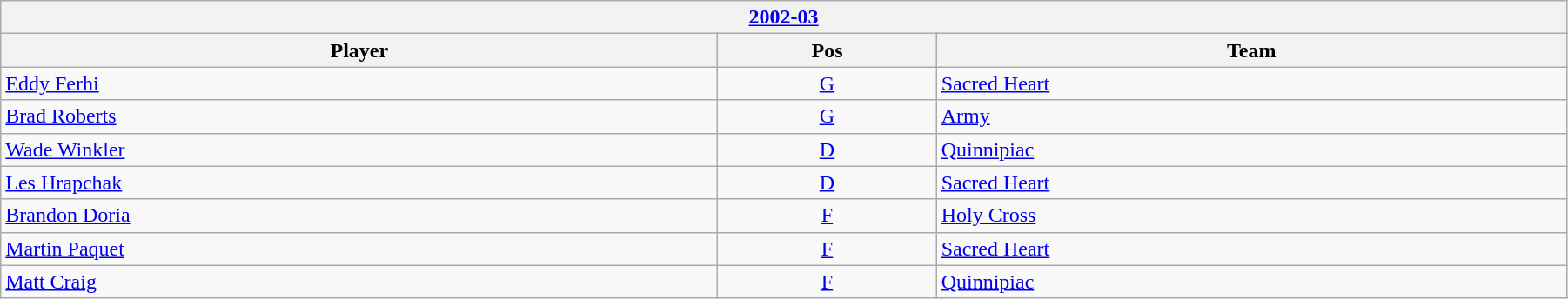<table class="wikitable" width=95%>
<tr>
<th colspan=3><a href='#'>2002-03</a></th>
</tr>
<tr>
<th>Player</th>
<th>Pos</th>
<th>Team</th>
</tr>
<tr>
<td><a href='#'>Eddy Ferhi</a></td>
<td style="text-align:center;"><a href='#'>G</a></td>
<td><a href='#'>Sacred Heart</a></td>
</tr>
<tr>
<td><a href='#'>Brad Roberts</a></td>
<td style="text-align:center;"><a href='#'>G</a></td>
<td><a href='#'>Army</a></td>
</tr>
<tr>
<td><a href='#'>Wade Winkler</a></td>
<td style="text-align:center;"><a href='#'>D</a></td>
<td><a href='#'>Quinnipiac</a></td>
</tr>
<tr>
<td><a href='#'>Les Hrapchak</a></td>
<td style="text-align:center;"><a href='#'>D</a></td>
<td><a href='#'>Sacred Heart</a></td>
</tr>
<tr>
<td><a href='#'>Brandon Doria</a></td>
<td style="text-align:center;"><a href='#'>F</a></td>
<td><a href='#'>Holy Cross</a></td>
</tr>
<tr>
<td><a href='#'>Martin Paquet</a></td>
<td style="text-align:center;"><a href='#'>F</a></td>
<td><a href='#'>Sacred Heart</a></td>
</tr>
<tr>
<td><a href='#'>Matt Craig</a></td>
<td style="text-align:center;"><a href='#'>F</a></td>
<td><a href='#'>Quinnipiac</a></td>
</tr>
</table>
